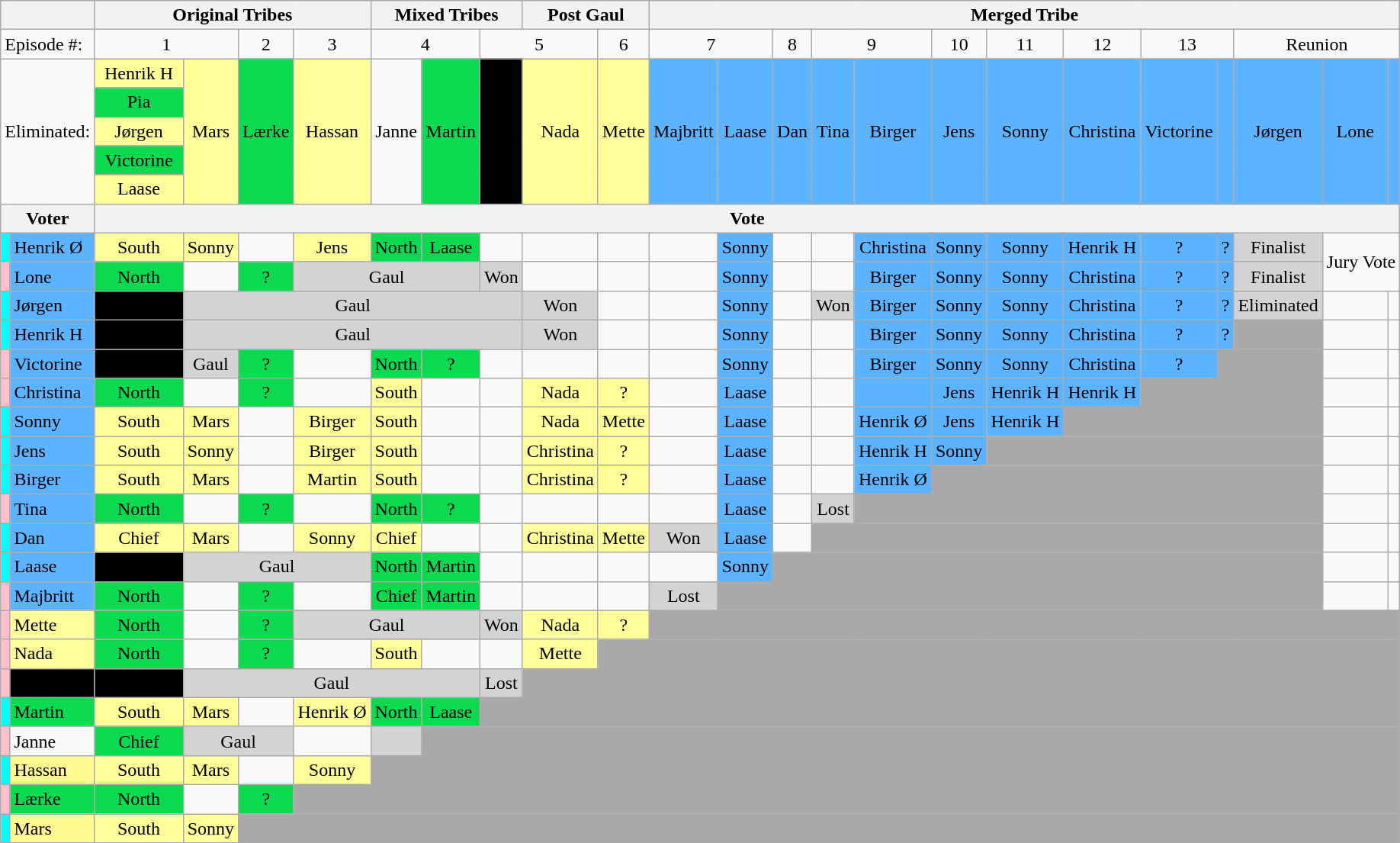<table class="wikitable" style="text-align:center">
<tr>
<th colspan=2></th>
<th colspan=4>Original Tribes</th>
<th colspan=3>Mixed Tribes</th>
<th colspan=2>Post Gaul</th>
<th colspan=13>Merged Tribe</th>
</tr>
<tr>
<td colspan=2 align="left">Episode #:</td>
<td colspan=2>1</td>
<td>2</td>
<td>3</td>
<td colspan=2>4</td>
<td colspan=2>5</td>
<td>6</td>
<td colspan=2>7</td>
<td>8</td>
<td colspan=2>9</td>
<td>10</td>
<td>11</td>
<td colspan=1>12</td>
<td colspan=2>13</td>
<td colspan=3>Reunion</td>
</tr>
<tr>
<td colspan=2 rowspan=5 align="left">Eliminated:</td>
<td bgcolor="#FFFF99">Henrik H</td>
<td bgcolor="#FFFF99" rowspan=5>Mars<br></td>
<td bgcolor="#0BDA51" rowspan=5>Lærke<br></td>
<td bgcolor="#FFFF99" rowspan=5>Hassan<br></td>
<td rowspan=5>Janne<br></td>
<td bgcolor="#0BDA51" rowspan=5>Martin<br></td>
<td bgcolor="black" rowspan=5><span>Pia<br></span></td>
<td bgcolor="#FFFF99" rowspan=5>Nada<br></td>
<td bgcolor="#FFFF99" rowspan=5>Mette<br></td>
<td bgcolor="#5CB3FF" rowspan=5>Majbritt<br></td>
<td bgcolor="#5CB3FF" rowspan=5>Laase<br></td>
<td bgcolor="#5CB3FF" rowspan=5>Dan<br></td>
<td bgcolor="#5CB3FF" rowspan=5>Tina<br></td>
<td bgcolor="#5CB3FF" rowspan=5>Birger<br></td>
<td bgcolor="#5CB3FF" rowspan=5>Jens<br></td>
<td bgcolor="#5CB3FF" rowspan=5>Sonny<br></td>
<td bgcolor="#5CB3FF" rowspan=5>Christina<br></td>
<td bgcolor="#5CB3FF" rowspan=5>Victorine<br></td>
<td bgcolor="#5CB3FF" rowspan=5><br></td>
<td bgcolor="#5CB3FF" rowspan=5>Jørgen<br></td>
<td bgcolor="#5CB3FF" rowspan=5>Lone<br></td>
<td bgcolor="#5CB3FF" rowspan=5><br></td>
</tr>
<tr>
<td bgcolor="#0BDA51">Pia</td>
</tr>
<tr>
<td bgcolor="#FFFF99">Jørgen</td>
</tr>
<tr>
<td bgcolor="#0BDA51">Victorine</td>
</tr>
<tr>
<td bgcolor="#FFFF99">Laase</td>
</tr>
<tr>
<th colspan=2>Voter</th>
<th colspan=22>Vote</th>
</tr>
<tr>
<td style="background:cyan"></td>
<td align="left" bgcolor="#5CB3FF">Henrik Ø</td>
<td bgcolor="#FFFF99">South</td>
<td bgcolor="#FFFF99">Sonny</td>
<td></td>
<td bgcolor="#FFFF99">Jens</td>
<td bgcolor="#0BDA51">North</td>
<td bgcolor="#0BDA51">Laase</td>
<td></td>
<td></td>
<td></td>
<td></td>
<td bgcolor="#5CB3FF">Sonny</td>
<td></td>
<td></td>
<td bgcolor="#5CB3FF">Christina</td>
<td bgcolor="#5CB3FF">Sonny</td>
<td bgcolor="#5CB3FF">Sonny</td>
<td bgcolor="#5CB3FF">Henrik H</td>
<td bgcolor="#5CB3FF">?</td>
<td bgcolor="#5CB3FF">?</td>
<td bgcolor="lightgray">Finalist</td>
<td colspan=2 rowspan=2>Jury Vote</td>
</tr>
<tr>
<td style="background:pink"></td>
<td align="left" bgcolor="#5CB3FF">Lone</td>
<td bgcolor="#0BDA51">North</td>
<td></td>
<td bgcolor="#0BDA51">?</td>
<td bgcolor="lightgray" colspan=3>Gaul</td>
<td bgcolor="lightgray">Won</td>
<td></td>
<td></td>
<td></td>
<td bgcolor="#5CB3FF">Sonny</td>
<td></td>
<td></td>
<td bgcolor="#5CB3FF">Birger</td>
<td bgcolor="#5CB3FF">Sonny</td>
<td bgcolor="#5CB3FF">Sonny</td>
<td bgcolor="#5CB3FF">Christina</td>
<td bgcolor="#5CB3FF">?</td>
<td bgcolor="#5CB3FF">?</td>
<td bgcolor="lightgray">Finalist</td>
</tr>
<tr>
<td style="background:cyan"></td>
<td align="left" bgcolor="#5CB3FF">Jørgen</td>
<td bgcolor="black"><span>Eliminated</span></td>
<td bgcolor="lightgray" colspan=6>Gaul</td>
<td bgcolor="lightgray">Won</td>
<td></td>
<td></td>
<td bgcolor="#5CB3FF">Sonny</td>
<td></td>
<td bgcolor="lightgray">Won</td>
<td bgcolor="#5CB3FF">Birger</td>
<td bgcolor="#5CB3FF">Sonny</td>
<td bgcolor="#5CB3FF">Sonny</td>
<td bgcolor="#5CB3FF">Christina</td>
<td bgcolor="#5CB3FF">?</td>
<td bgcolor="#5CB3FF">?</td>
<td bgcolor="lightgray">Eliminated</td>
<td></td>
<td></td>
</tr>
<tr>
<td style="background:cyan"></td>
<td align="left" bgcolor="#5CB3FF">Henrik H</td>
<td bgcolor="black"><span>Eliminated</span></td>
<td bgcolor="lightgray" colspan=6>Gaul</td>
<td bgcolor="lightgray">Won</td>
<td></td>
<td></td>
<td bgcolor="#5CB3FF">Sonny</td>
<td></td>
<td></td>
<td bgcolor="#5CB3FF">Birger</td>
<td bgcolor="#5CB3FF">Sonny</td>
<td bgcolor="#5CB3FF">Sonny</td>
<td bgcolor="#5CB3FF">Christina</td>
<td bgcolor="#5CB3FF">?</td>
<td bgcolor="#5CB3FF">?</td>
<td bgcolor="darkgray"></td>
<td></td>
<td></td>
</tr>
<tr>
<td style="background:pink"></td>
<td align="left" bgcolor="#5CB3FF">Victorine</td>
<td bgcolor="black"><span>Eliminated</span></td>
<td bgcolor="lightgray">Gaul</td>
<td bgcolor="#0BDA51">?</td>
<td></td>
<td bgcolor="#0BDA51">North</td>
<td bgcolor="#0BDA51">?</td>
<td></td>
<td></td>
<td></td>
<td></td>
<td bgcolor="#5CB3FF">Sonny</td>
<td></td>
<td></td>
<td bgcolor="#5CB3FF">Birger</td>
<td bgcolor="#5CB3FF">Sonny</td>
<td bgcolor="#5CB3FF">Sonny</td>
<td bgcolor="#5CB3FF">Christina</td>
<td bgcolor="#5CB3FF">?</td>
<td bgcolor="darkgray" colspan=2></td>
<td></td>
<td></td>
</tr>
<tr>
<td style="background:pink"></td>
<td align="left" bgcolor="#5CB3FF">Christina</td>
<td bgcolor="#0BDA51">North</td>
<td></td>
<td bgcolor="#0BDA51">?</td>
<td></td>
<td bgcolor="#FFFF99">South</td>
<td></td>
<td></td>
<td bgcolor="#FFFF99">Nada</td>
<td bgcolor="#FFFF99">?</td>
<td></td>
<td bgcolor="#5CB3FF">Laase</td>
<td></td>
<td></td>
<td bgcolor="#5CB3FF"></td>
<td bgcolor="#5CB3FF">Jens</td>
<td bgcolor="#5CB3FF">Henrik H</td>
<td bgcolor="#5CB3FF">Henrik H</td>
<td bgcolor="darkgray" colspan=3></td>
<td></td>
<td></td>
</tr>
<tr>
<td style="background:cyan"></td>
<td align="left" bgcolor="#5CB3FF">Sonny</td>
<td bgcolor="#FFFF99">South</td>
<td bgcolor="#FFFF99">Mars</td>
<td></td>
<td bgcolor="#FFFF99">Birger</td>
<td bgcolor="#FFFF99">South</td>
<td></td>
<td></td>
<td bgcolor="#FFFF99">Nada</td>
<td bgcolor="#FFFF99">Mette</td>
<td></td>
<td bgcolor="#5CB3FF">Laase</td>
<td></td>
<td></td>
<td bgcolor="#5CB3FF">Henrik Ø</td>
<td bgcolor="#5CB3FF">Jens</td>
<td bgcolor="#5CB3FF">Henrik H</td>
<td bgcolor="darkgray" colspan=4></td>
<td></td>
<td></td>
</tr>
<tr>
<td style="background:cyan"></td>
<td align="left" bgcolor="#5CB3FF">Jens</td>
<td bgcolor="#FFFF99">South</td>
<td bgcolor="#FFFF99">Sonny</td>
<td></td>
<td bgcolor="#FFFF99">Birger</td>
<td bgcolor="#FFFF99">South</td>
<td></td>
<td></td>
<td bgcolor="#FFFF99">Christina</td>
<td bgcolor="#FFFF99">?</td>
<td></td>
<td bgcolor="#5CB3FF">Laase</td>
<td></td>
<td></td>
<td bgcolor="#5CB3FF">Henrik H</td>
<td bgcolor="#5CB3FF">Sonny</td>
<td bgcolor="darkgray" colspan=5></td>
<td></td>
<td></td>
</tr>
<tr>
<td style="background:cyan"></td>
<td align="left" bgcolor="#5CB3FF">Birger</td>
<td bgcolor="#FFFF99">South</td>
<td bgcolor="#FFFF99">Mars</td>
<td></td>
<td bgcolor="#FFFF99">Martin</td>
<td bgcolor="#FFFF99">South</td>
<td></td>
<td></td>
<td bgcolor="#FFFF99">Christina</td>
<td bgcolor="#FFFF99">?</td>
<td></td>
<td bgcolor="#5CB3FF">Laase</td>
<td></td>
<td></td>
<td bgcolor="#5CB3FF">Henrik Ø</td>
<td bgcolor="darkgray" colspan=6></td>
<td></td>
<td></td>
</tr>
<tr>
<td style="background:pink"></td>
<td align="left" bgcolor="#5CB3FF">Tina</td>
<td bgcolor="#0BDA51">North</td>
<td></td>
<td bgcolor="#0BDA51">?</td>
<td></td>
<td bgcolor="#0BDA51">North</td>
<td bgcolor="#0BDA51">?</td>
<td></td>
<td></td>
<td></td>
<td></td>
<td bgcolor="#5CB3FF">Laase</td>
<td></td>
<td bgcolor="lightgray">Lost</td>
<td bgcolor="darkgray" colspan=7></td>
<td></td>
<td></td>
</tr>
<tr>
<td style="background:cyan"></td>
<td align="left" bgcolor="#5CB3FF">Dan</td>
<td bgcolor="#FFFF99">Chief</td>
<td bgcolor="#FFFF99">Mars</td>
<td></td>
<td bgcolor="#FFFF99">Sonny</td>
<td bgcolor="#FFFF99">Chief</td>
<td></td>
<td></td>
<td bgcolor="#FFFF99">Christina</td>
<td bgcolor="#FFFF99">Mette</td>
<td bgcolor="lightgray">Won</td>
<td bgcolor="#5CB3FF">Laase</td>
<td></td>
<td bgcolor="darkgray" colspan=8></td>
<td></td>
<td></td>
</tr>
<tr>
<td style="background:cyan"></td>
<td align="left" bgcolor="#5CB3FF">Laase</td>
<td bgcolor="black"><span>Eliminated</span></td>
<td bgcolor="lightgray" colspan=3>Gaul</td>
<td bgcolor="#0BDA51">North</td>
<td bgcolor="#0BDA51">Martin</td>
<td></td>
<td></td>
<td></td>
<td></td>
<td bgcolor="#5CB3FF">Sonny</td>
<td bgcolor="darkgray" colspan=9></td>
<td></td>
<td></td>
</tr>
<tr>
<td style="background:pink"></td>
<td align="left" bgcolor="#5CB3FF">Majbritt</td>
<td bgcolor="#0BDA51">North</td>
<td></td>
<td bgcolor="#0BDA51">?</td>
<td></td>
<td bgcolor="#0BDA51">Chief</td>
<td bgcolor="#0BDA51">Martin</td>
<td></td>
<td></td>
<td></td>
<td bgcolor="lightgray">Lost</td>
<td bgcolor="darkgray" colspan=10></td>
<td></td>
<td></td>
</tr>
<tr>
<td style="background:pink"></td>
<td align="left" bgcolor="#FFFF99">Mette</td>
<td bgcolor="#0BDA51">North</td>
<td></td>
<td bgcolor="#0BDA51">?</td>
<td bgcolor="lightgray" colspan=3>Gaul</td>
<td bgcolor="lightgray">Won</td>
<td bgcolor="#FFFF99">Nada</td>
<td bgcolor="#FFFF99">?</td>
<td bgcolor="darkgray" colspan=13></td>
</tr>
<tr>
<td style="background:pink"></td>
<td align="left" bgcolor="#FFFF99">Nada</td>
<td bgcolor="#0BDA51">North</td>
<td></td>
<td bgcolor="#0BDA51">?</td>
<td></td>
<td bgcolor="#FFFF99">South</td>
<td></td>
<td></td>
<td bgcolor="#FFFF99">Mette</td>
<td bgcolor="darkgray" colspan=14></td>
</tr>
<tr>
<td style="background:pink"></td>
<td align="left" bgcolor="black"><span>Pia</span></td>
<td bgcolor="black"><span>Eliminated</span></td>
<td bgcolor="lightgray" colspan=5>Gaul</td>
<td bgcolor="lightgray">Lost</td>
<td bgcolor="darkgray" colspan=15></td>
</tr>
<tr>
<td style="background:cyan"></td>
<td align="left" bgcolor="#0BDA51">Martin</td>
<td bgcolor="#FFFF99">South</td>
<td bgcolor="#FFFF99">Mars</td>
<td></td>
<td bgcolor="#FFFF99">Henrik Ø</td>
<td bgcolor="#0BDA51">North</td>
<td bgcolor="#0BDA51">Laase</td>
<td bgcolor="darkgray" colspan=16></td>
</tr>
<tr>
<td style="background:pink"></td>
<td align="left">Janne</td>
<td bgcolor="#0BDA51">Chief</td>
<td bgcolor="lightgray" colspan=2>Gaul</td>
<td></td>
<td bgcolor="lightgray"></td>
<td bgcolor="darkgray" colspan=17></td>
</tr>
<tr>
<td style="background:cyan"></td>
<td align="left" bgcolor="#FFF99">Hassan</td>
<td bgcolor="#FFFF99">South</td>
<td bgcolor="#FFFF99">Mars</td>
<td></td>
<td bgcolor="#FFFF99">Sonny</td>
<td bgcolor="darkgray" colspan=18></td>
</tr>
<tr>
<td style="background:pink"></td>
<td align="left" bgcolor="#0BDA51">Lærke</td>
<td bgcolor="#0BDA51">North</td>
<td></td>
<td bgcolor="#0BDA51">?</td>
<td bgcolor="darkgray" colspan=19></td>
</tr>
<tr>
<td style="background:cyan"></td>
<td align="left" bgcolor="#FFF99">Mars</td>
<td bgcolor="#FFFF99">South</td>
<td bgcolor="#FFFF99">Sonny</td>
<td bgcolor="darkgray" colspan=20></td>
</tr>
<tr>
</tr>
</table>
